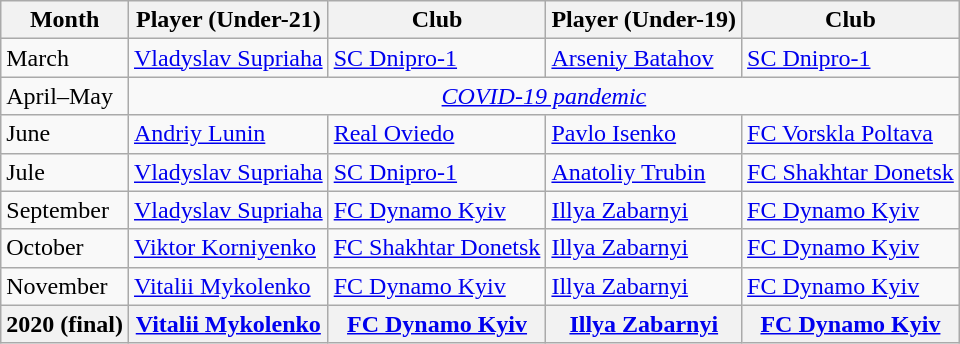<table class="wikitable">
<tr>
<th>Month</th>
<th>Player (Under-21)</th>
<th>Club</th>
<th>Player (Under-19)</th>
<th>Club</th>
</tr>
<tr>
<td>March</td>
<td><a href='#'>Vladyslav Supriaha</a></td>
<td><a href='#'>SC Dnipro-1</a></td>
<td><a href='#'>Arseniy Batahov</a></td>
<td><a href='#'>SC Dnipro-1</a></td>
</tr>
<tr>
<td>April–May</td>
<td colspan=4 align=center><em><a href='#'>COVID-19 pandemic</a></em></td>
</tr>
<tr>
<td>June</td>
<td><a href='#'>Andriy Lunin</a></td>
<td><a href='#'>Real Oviedo</a></td>
<td><a href='#'>Pavlo Isenko</a></td>
<td><a href='#'>FC Vorskla Poltava</a></td>
</tr>
<tr>
<td>Jule</td>
<td><a href='#'>Vladyslav Supriaha</a></td>
<td><a href='#'>SC Dnipro-1</a></td>
<td><a href='#'>Anatoliy Trubin</a></td>
<td><a href='#'>FC Shakhtar Donetsk</a></td>
</tr>
<tr>
<td>September</td>
<td><a href='#'>Vladyslav Supriaha</a></td>
<td><a href='#'>FC Dynamo Kyiv</a></td>
<td><a href='#'>Illya Zabarnyi</a></td>
<td><a href='#'>FC Dynamo Kyiv</a></td>
</tr>
<tr>
<td>October</td>
<td><a href='#'>Viktor Korniyenko</a></td>
<td><a href='#'>FC Shakhtar Donetsk</a></td>
<td><a href='#'>Illya Zabarnyi</a></td>
<td><a href='#'>FC Dynamo Kyiv</a></td>
</tr>
<tr>
<td>November</td>
<td><a href='#'>Vitalii Mykolenko</a></td>
<td><a href='#'>FC Dynamo Kyiv</a></td>
<td><a href='#'>Illya Zabarnyi</a></td>
<td><a href='#'>FC Dynamo Kyiv</a></td>
</tr>
<tr>
<th>2020 (final)</th>
<th><a href='#'>Vitalii Mykolenko</a></th>
<th><a href='#'>FC Dynamo Kyiv</a></th>
<th><a href='#'>Illya Zabarnyi</a></th>
<th><a href='#'>FC Dynamo Kyiv</a></th>
</tr>
</table>
